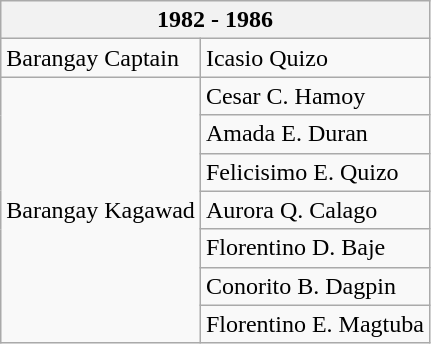<table class="wikitable mw-collapsible mw-collapsed">
<tr>
<th colspan="2">1982 - 1986</th>
</tr>
<tr>
<td>Barangay Captain</td>
<td>Icasio Quizo</td>
</tr>
<tr>
<td rowspan="7">Barangay Kagawad</td>
<td>Cesar C. Hamoy</td>
</tr>
<tr>
<td>Amada E. Duran</td>
</tr>
<tr>
<td>Felicisimo E. Quizo</td>
</tr>
<tr>
<td>Aurora Q. Calago</td>
</tr>
<tr>
<td>Florentino D. Baje</td>
</tr>
<tr>
<td>Conorito B. Dagpin</td>
</tr>
<tr>
<td>Florentino E. Magtuba</td>
</tr>
</table>
